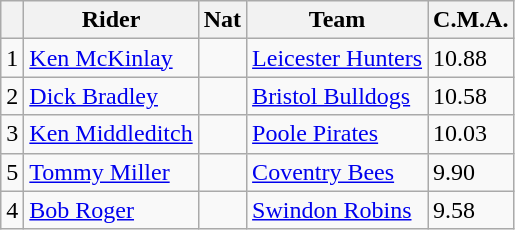<table class=wikitable>
<tr>
<th></th>
<th>Rider</th>
<th>Nat</th>
<th>Team</th>
<th>C.M.A.</th>
</tr>
<tr>
<td align="center">1</td>
<td><a href='#'>Ken McKinlay</a></td>
<td></td>
<td><a href='#'>Leicester Hunters</a></td>
<td>10.88</td>
</tr>
<tr>
<td align="center">2</td>
<td><a href='#'>Dick Bradley</a></td>
<td></td>
<td><a href='#'>Bristol Bulldogs</a></td>
<td>10.58</td>
</tr>
<tr>
<td align="center">3</td>
<td><a href='#'>Ken Middleditch</a></td>
<td></td>
<td><a href='#'>Poole Pirates</a></td>
<td>10.03</td>
</tr>
<tr>
<td align="center">5</td>
<td><a href='#'>Tommy Miller</a></td>
<td></td>
<td><a href='#'>Coventry Bees</a></td>
<td>9.90</td>
</tr>
<tr>
<td align="center">4</td>
<td><a href='#'>Bob Roger</a></td>
<td></td>
<td><a href='#'>Swindon Robins</a></td>
<td>9.58</td>
</tr>
</table>
